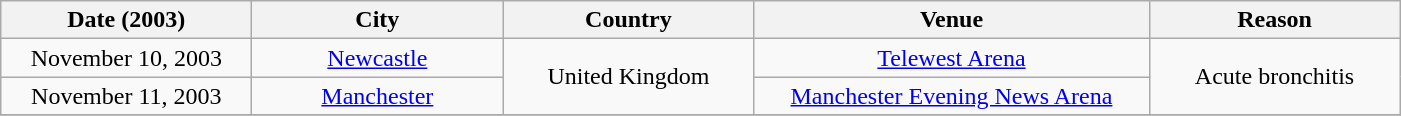<table class="wikitable plainrowheaders" style="text-align:center;">
<tr>
<th scope="col" style="width:10em;">Date (2003)</th>
<th scope="col" style="width:10em;">City</th>
<th scope="col" style="width:10em;">Country</th>
<th scope="col" style="width:16em;">Venue</th>
<th scope="col" style="width:10em;">Reason</th>
</tr>
<tr>
<td scope="row" style="text-align:center;">November 10, 2003</td>
<td><a href='#'>Newcastle</a></td>
<td rowspan="2">United Kingdom</td>
<td><a href='#'>Telewest Arena</a></td>
<td rowspan="2">Acute bronchitis</td>
</tr>
<tr>
<td scope="row" style="text-align:center;">November 11, 2003</td>
<td><a href='#'>Manchester</a></td>
<td><a href='#'>Manchester Evening News Arena</a></td>
</tr>
<tr>
</tr>
</table>
